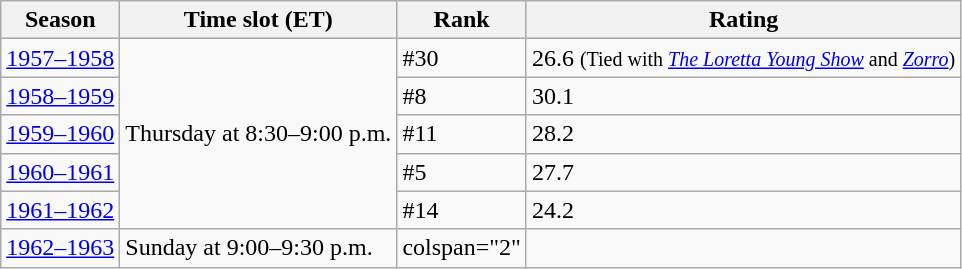<table class="wikitable">
<tr>
<th>Season</th>
<th>Time slot (ET)</th>
<th>Rank</th>
<th>Rating</th>
</tr>
<tr>
<td><a href='#'>1957–1958</a></td>
<td rowspan="5">Thursday at 8:30–9:00 p.m.</td>
<td>#30</td>
<td>26.6 <small>(Tied with <em><a href='#'>The Loretta Young Show</a></em> and <em><a href='#'>Zorro</a></em>)</small></td>
</tr>
<tr>
<td><a href='#'>1958–1959</a></td>
<td>#8</td>
<td>30.1</td>
</tr>
<tr>
<td><a href='#'>1959–1960</a></td>
<td>#11</td>
<td>28.2</td>
</tr>
<tr>
<td><a href='#'>1960–1961</a></td>
<td>#5</td>
<td>27.7</td>
</tr>
<tr>
<td><a href='#'>1961–1962</a></td>
<td>#14</td>
<td>24.2</td>
</tr>
<tr>
<td><a href='#'>1962–1963</a></td>
<td>Sunday at 9:00–9:30 p.m.</td>
<td>colspan="2" </td>
</tr>
</table>
